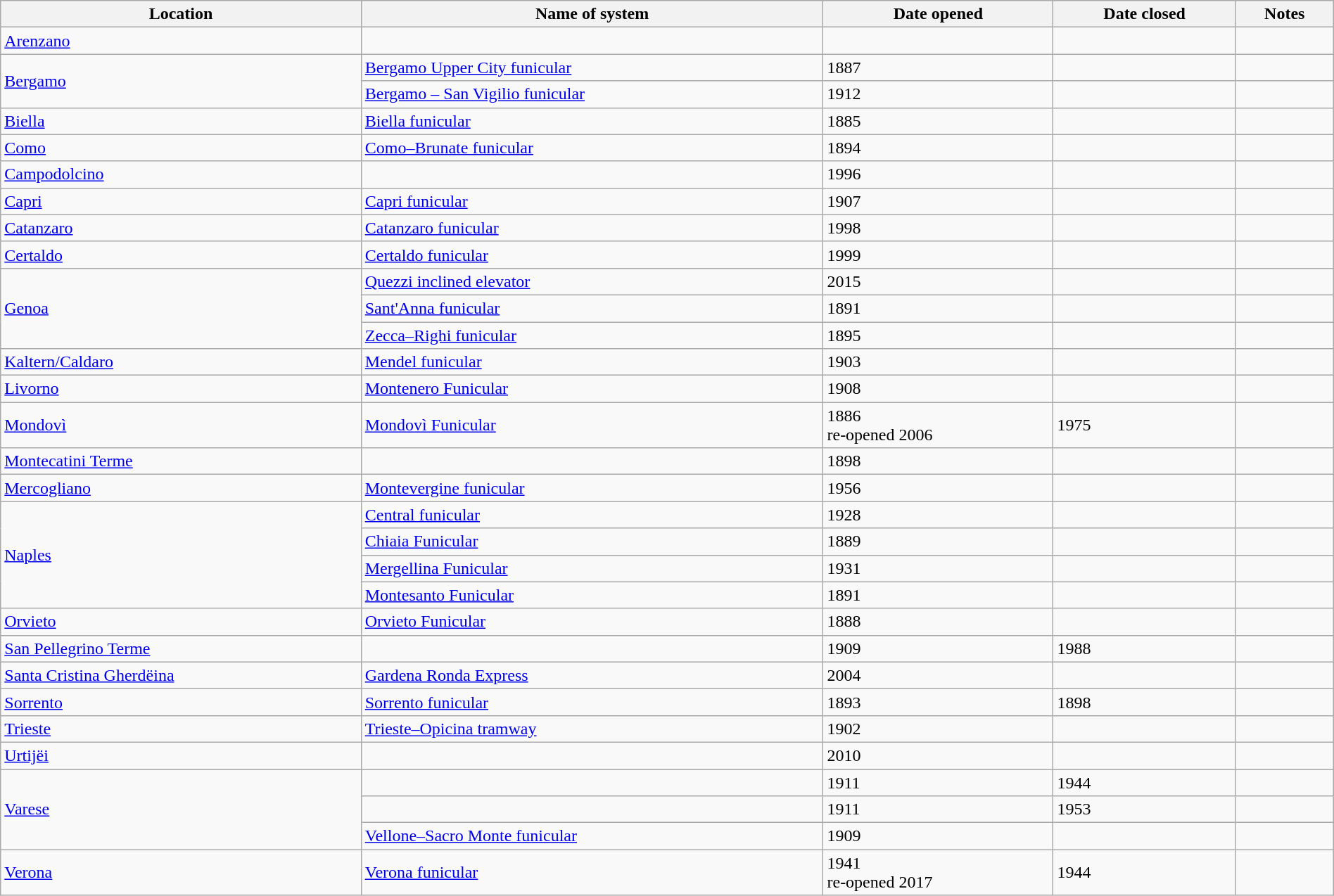<table class="wikitable" width=100%>
<tr>
<th>Location</th>
<th>Name of system</th>
<th>Date opened</th>
<th>Date closed</th>
<th>Notes</th>
</tr>
<tr>
<td><a href='#'>Arenzano</a></td>
<td></td>
<td></td>
<td></td>
<td></td>
</tr>
<tr>
<td rowspan="2"><a href='#'>Bergamo</a></td>
<td><a href='#'>Bergamo Upper City funicular</a></td>
<td>1887</td>
<td></td>
<td></td>
</tr>
<tr>
<td><a href='#'>Bergamo – San Vigilio funicular</a></td>
<td>1912</td>
<td></td>
<td></td>
</tr>
<tr>
<td><a href='#'>Biella</a></td>
<td><a href='#'>Biella funicular</a></td>
<td>1885</td>
<td></td>
<td></td>
</tr>
<tr>
<td><a href='#'>Como</a></td>
<td><a href='#'>Como–Brunate funicular</a></td>
<td>1894</td>
<td></td>
<td></td>
</tr>
<tr>
<td><a href='#'>Campodolcino</a></td>
<td></td>
<td>1996</td>
<td></td>
<td></td>
</tr>
<tr>
<td><a href='#'>Capri</a></td>
<td><a href='#'>Capri funicular</a></td>
<td>1907</td>
<td></td>
<td></td>
</tr>
<tr>
<td><a href='#'>Catanzaro</a></td>
<td><a href='#'>Catanzaro funicular</a></td>
<td>1998</td>
<td></td>
<td></td>
</tr>
<tr>
<td><a href='#'>Certaldo</a></td>
<td><a href='#'>Certaldo funicular</a></td>
<td>1999</td>
<td></td>
<td></td>
</tr>
<tr>
<td rowspan="3"><a href='#'>Genoa</a></td>
<td><a href='#'>Quezzi inclined elevator</a></td>
<td>2015</td>
<td></td>
<td></td>
</tr>
<tr>
<td><a href='#'>Sant'Anna funicular</a></td>
<td>1891</td>
<td></td>
<td></td>
</tr>
<tr>
<td><a href='#'>Zecca–Righi funicular</a></td>
<td>1895</td>
<td></td>
<td></td>
</tr>
<tr>
<td><a href='#'>Kaltern/Caldaro</a></td>
<td><a href='#'>Mendel funicular</a></td>
<td>1903</td>
<td></td>
<td></td>
</tr>
<tr>
<td><a href='#'>Livorno</a></td>
<td><a href='#'>Montenero Funicular</a></td>
<td>1908</td>
<td></td>
<td></td>
</tr>
<tr>
<td><a href='#'>Mondovì</a></td>
<td><a href='#'>Mondovì Funicular</a></td>
<td>1886<br>re-opened 2006</td>
<td>1975</td>
<td></td>
</tr>
<tr>
<td><a href='#'>Montecatini Terme</a></td>
<td></td>
<td>1898</td>
<td></td>
<td></td>
</tr>
<tr>
<td><a href='#'>Mercogliano</a></td>
<td><a href='#'>Montevergine funicular</a></td>
<td>1956</td>
<td></td>
<td></td>
</tr>
<tr>
<td rowspan="4"><a href='#'>Naples</a></td>
<td><a href='#'>Central funicular</a></td>
<td>1928</td>
<td></td>
<td></td>
</tr>
<tr>
<td><a href='#'>Chiaia Funicular</a></td>
<td>1889</td>
<td></td>
<td></td>
</tr>
<tr>
<td><a href='#'>Mergellina Funicular</a></td>
<td>1931</td>
<td></td>
<td></td>
</tr>
<tr>
<td><a href='#'>Montesanto Funicular</a></td>
<td>1891</td>
<td></td>
<td></td>
</tr>
<tr>
<td><a href='#'>Orvieto</a></td>
<td><a href='#'>Orvieto Funicular</a></td>
<td>1888</td>
<td></td>
<td></td>
</tr>
<tr>
<td><a href='#'>San Pellegrino Terme</a></td>
<td></td>
<td>1909</td>
<td>1988</td>
<td></td>
</tr>
<tr>
<td><a href='#'>Santa Cristina Gherdëina</a></td>
<td><a href='#'>Gardena Ronda Express</a></td>
<td>2004</td>
<td></td>
<td></td>
</tr>
<tr>
<td><a href='#'>Sorrento</a></td>
<td><a href='#'>Sorrento funicular</a></td>
<td>1893</td>
<td>1898</td>
<td></td>
</tr>
<tr>
<td><a href='#'>Trieste</a></td>
<td><a href='#'>Trieste–Opicina tramway</a></td>
<td>1902</td>
<td></td>
<td></td>
</tr>
<tr>
<td><a href='#'>Urtijëi</a></td>
<td></td>
<td>2010</td>
<td></td>
<td></td>
</tr>
<tr>
<td rowspan="3"><a href='#'>Varese</a></td>
<td></td>
<td>1911</td>
<td>1944</td>
<td></td>
</tr>
<tr>
<td></td>
<td>1911</td>
<td>1953</td>
<td></td>
</tr>
<tr>
<td><a href='#'>Vellone–Sacro Monte funicular</a></td>
<td>1909</td>
<td></td>
<td></td>
</tr>
<tr>
<td><a href='#'>Verona</a></td>
<td><a href='#'>Verona funicular</a></td>
<td>1941<br>re-opened 2017</td>
<td>1944</td>
<td></td>
</tr>
</table>
